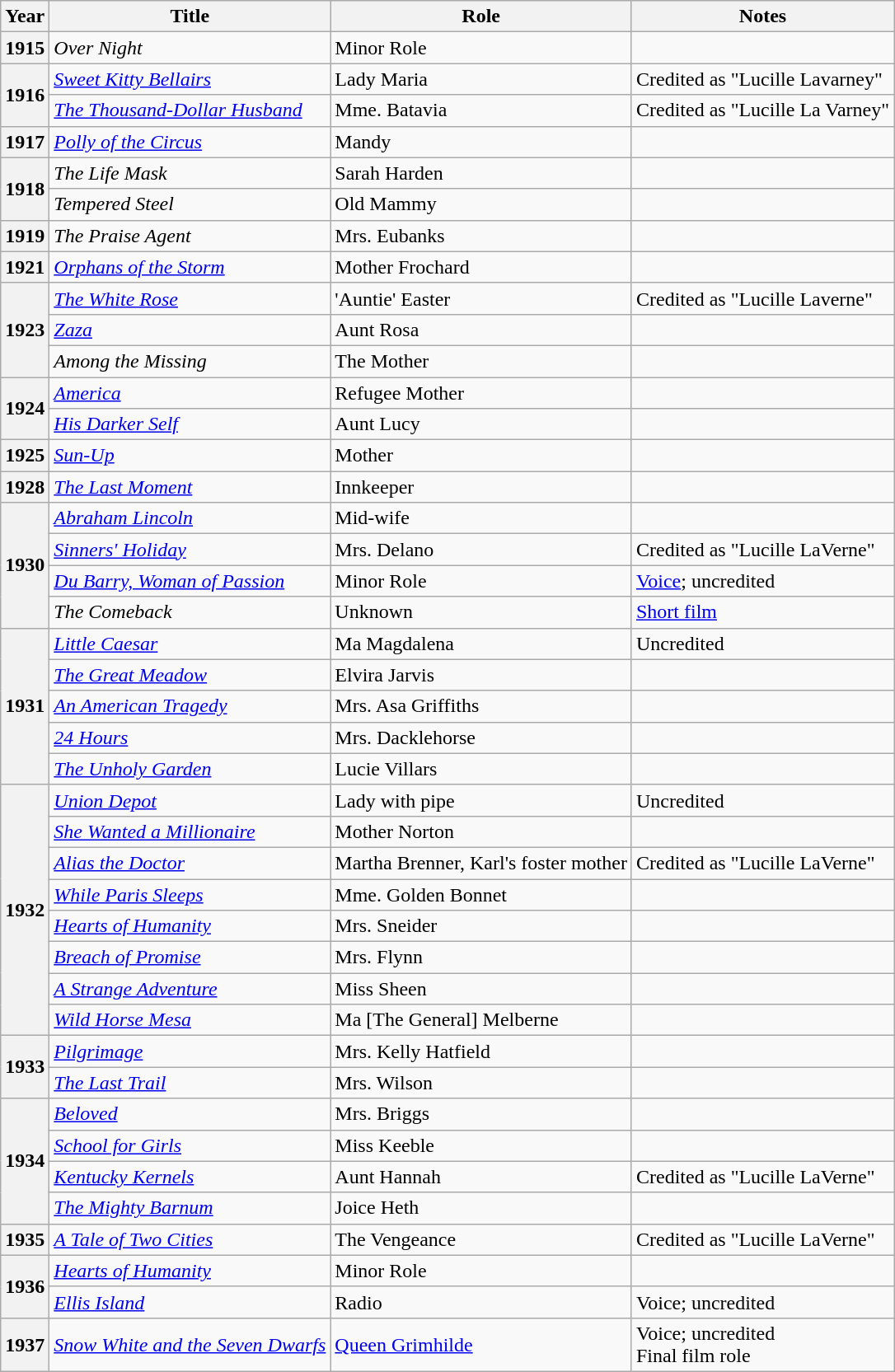<table class=wikitable unsortable>
<tr>
<th>Year</th>
<th>Title</th>
<th>Role</th>
<th>Notes</th>
</tr>
<tr>
<th>1915</th>
<td><em>Over Night</em></td>
<td>Minor Role</td>
<td></td>
</tr>
<tr>
<th rowspan=2>1916</th>
<td><em><a href='#'>Sweet Kitty Bellairs</a></em></td>
<td>Lady Maria</td>
<td>Credited as "Lucille Lavarney"</td>
</tr>
<tr>
<td><em><a href='#'>The Thousand-Dollar Husband</a></em></td>
<td>Mme. Batavia</td>
<td>Credited as "Lucille La Varney"</td>
</tr>
<tr>
<th>1917</th>
<td><em><a href='#'>Polly of the Circus</a></em></td>
<td>Mandy</td>
<td></td>
</tr>
<tr>
<th rowspan=2>1918</th>
<td><em>The Life Mask</em></td>
<td>Sarah Harden</td>
<td></td>
</tr>
<tr>
<td><em>Tempered Steel</em></td>
<td>Old Mammy</td>
<td></td>
</tr>
<tr>
<th>1919</th>
<td><em>The Praise Agent</em></td>
<td>Mrs. Eubanks</td>
<td></td>
</tr>
<tr>
<th>1921</th>
<td><em><a href='#'>Orphans of the Storm</a></em></td>
<td>Mother Frochard</td>
<td></td>
</tr>
<tr>
<th rowspan=3>1923</th>
<td><em><a href='#'>The White Rose</a></em></td>
<td>'Auntie' Easter</td>
<td>Credited as "Lucille Laverne"</td>
</tr>
<tr>
<td><em><a href='#'>Zaza</a></em></td>
<td>Aunt Rosa</td>
<td></td>
</tr>
<tr>
<td><em>Among the Missing</em></td>
<td>The Mother</td>
<td></td>
</tr>
<tr>
<th rowspan=2>1924</th>
<td><em><a href='#'>America</a></em></td>
<td>Refugee Mother</td>
<td></td>
</tr>
<tr>
<td><em><a href='#'>His Darker Self</a></em></td>
<td>Aunt Lucy</td>
<td></td>
</tr>
<tr>
<th>1925</th>
<td><em><a href='#'>Sun-Up</a></em></td>
<td>Mother</td>
<td></td>
</tr>
<tr>
<th>1928</th>
<td><em><a href='#'>The Last Moment</a></em></td>
<td>Innkeeper</td>
<td></td>
</tr>
<tr>
<th rowspan=4>1930</th>
<td><em><a href='#'>Abraham Lincoln</a></em></td>
<td>Mid-wife</td>
<td></td>
</tr>
<tr>
<td><em><a href='#'>Sinners' Holiday</a></em></td>
<td>Mrs. Delano</td>
<td>Credited as "Lucille LaVerne"</td>
</tr>
<tr>
<td><em><a href='#'>Du Barry, Woman of Passion</a></em></td>
<td>Minor Role</td>
<td><a href='#'>Voice</a>; uncredited</td>
</tr>
<tr>
<td><em>The Comeback</em></td>
<td>Unknown</td>
<td><a href='#'>Short film</a></td>
</tr>
<tr>
<th rowspan=5>1931</th>
<td><em><a href='#'>Little Caesar</a></em></td>
<td>Ma Magdalena</td>
<td>Uncredited</td>
</tr>
<tr>
<td><em><a href='#'>The Great Meadow</a></em></td>
<td>Elvira Jarvis</td>
<td></td>
</tr>
<tr>
<td><em><a href='#'>An American Tragedy</a></em></td>
<td>Mrs. Asa Griffiths</td>
<td></td>
</tr>
<tr>
<td><em><a href='#'>24 Hours</a></em></td>
<td>Mrs. Dacklehorse</td>
<td></td>
</tr>
<tr>
<td><em><a href='#'>The Unholy Garden</a></em></td>
<td>Lucie Villars</td>
<td></td>
</tr>
<tr>
<th rowspan=8>1932</th>
<td><em><a href='#'>Union Depot</a></em></td>
<td>Lady with pipe</td>
<td>Uncredited</td>
</tr>
<tr>
<td><em><a href='#'>She Wanted a Millionaire</a></em></td>
<td>Mother Norton</td>
<td></td>
</tr>
<tr>
<td><em><a href='#'>Alias the Doctor</a></em></td>
<td>Martha Brenner, Karl's foster mother</td>
<td>Credited as "Lucille LaVerne"</td>
</tr>
<tr>
<td><em><a href='#'>While Paris Sleeps</a></em></td>
<td>Mme. Golden Bonnet</td>
<td></td>
</tr>
<tr>
<td><em><a href='#'>Hearts of Humanity</a></em></td>
<td>Mrs. Sneider</td>
<td></td>
</tr>
<tr>
<td><em><a href='#'>Breach of Promise</a></em></td>
<td>Mrs. Flynn</td>
<td></td>
</tr>
<tr>
<td><em><a href='#'>A Strange Adventure</a></em></td>
<td>Miss Sheen</td>
<td></td>
</tr>
<tr>
<td><em><a href='#'>Wild Horse Mesa</a></em></td>
<td>Ma [The General] Melberne</td>
<td></td>
</tr>
<tr>
<th rowspan=2>1933</th>
<td><em><a href='#'>Pilgrimage</a></em></td>
<td>Mrs. Kelly Hatfield</td>
<td></td>
</tr>
<tr>
<td><em><a href='#'>The Last Trail</a></em></td>
<td>Mrs. Wilson</td>
<td></td>
</tr>
<tr>
<th rowspan=4>1934</th>
<td><em><a href='#'>Beloved</a></em></td>
<td>Mrs. Briggs</td>
<td></td>
</tr>
<tr>
<td><em><a href='#'>School for Girls</a></em></td>
<td>Miss Keeble</td>
<td></td>
</tr>
<tr>
<td><em><a href='#'>Kentucky Kernels</a></em></td>
<td>Aunt Hannah</td>
<td>Credited as "Lucille LaVerne"</td>
</tr>
<tr>
<td><em><a href='#'>The Mighty Barnum</a></em></td>
<td>Joice Heth</td>
<td></td>
</tr>
<tr>
<th>1935</th>
<td><em><a href='#'>A Tale of Two Cities</a></em></td>
<td>The Vengeance</td>
<td>Credited as "Lucille LaVerne"</td>
</tr>
<tr>
<th rowspan=2>1936</th>
<td><em><a href='#'>Hearts of Humanity</a></em></td>
<td>Minor Role</td>
<td></td>
</tr>
<tr>
<td><em><a href='#'>Ellis Island</a></em></td>
<td>Radio</td>
<td>Voice; uncredited</td>
</tr>
<tr>
<th>1937</th>
<td><em><a href='#'>Snow White and the Seven Dwarfs</a></em></td>
<td><a href='#'>Queen Grimhilde</a></td>
<td>Voice; uncredited<br>Final film role</td>
</tr>
</table>
